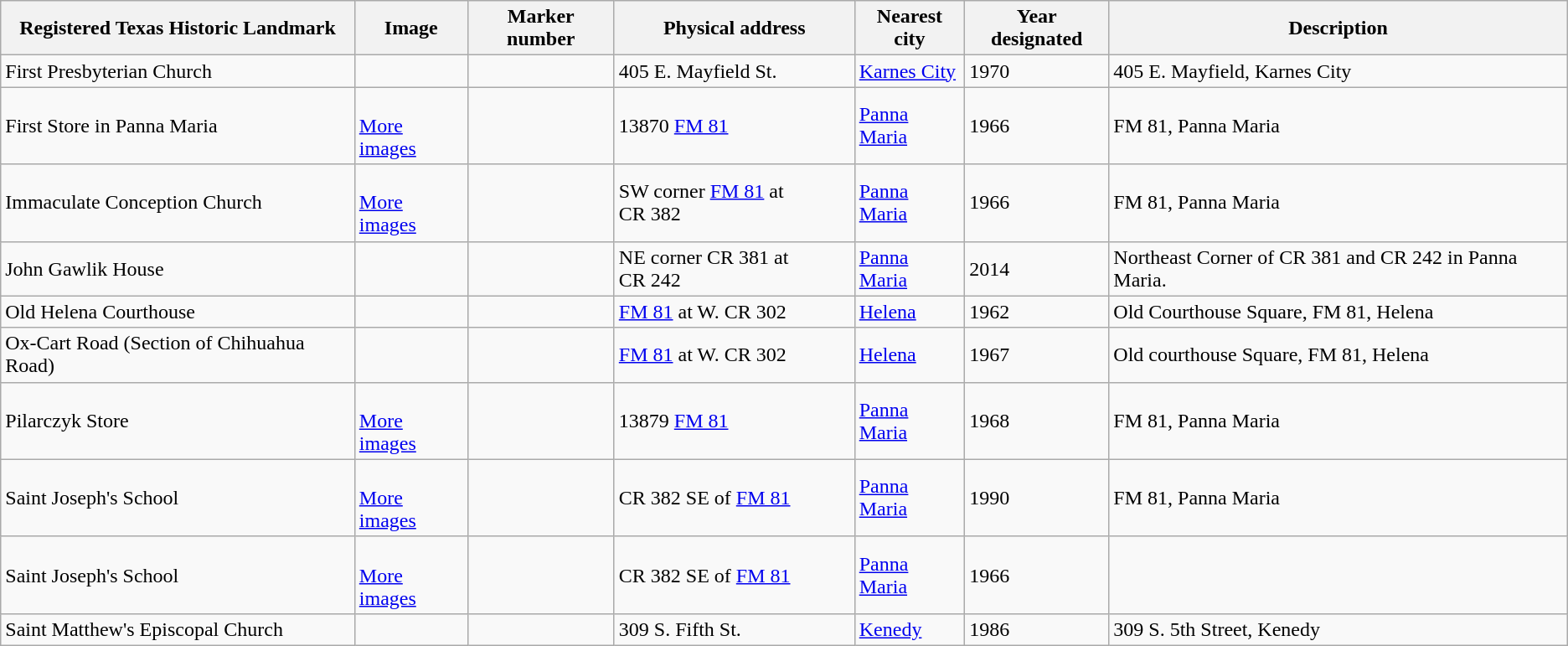<table class="wikitable sortable">
<tr>
<th>Registered Texas Historic Landmark</th>
<th>Image</th>
<th>Marker number</th>
<th>Physical address</th>
<th>Nearest city</th>
<th>Year designated</th>
<th>Description</th>
</tr>
<tr>
<td>First Presbyterian Church</td>
<td></td>
<td></td>
<td>405 E. Mayfield St.<br></td>
<td><a href='#'>Karnes City</a></td>
<td>1970</td>
<td>405 E. Mayfield, Karnes City</td>
</tr>
<tr>
<td>First Store in Panna Maria</td>
<td><br> <a href='#'>More images</a></td>
<td></td>
<td>13870 <a href='#'>FM 81</a><br></td>
<td><a href='#'>Panna Maria</a></td>
<td>1966</td>
<td>FM 81, Panna Maria</td>
</tr>
<tr>
<td>Immaculate Conception Church</td>
<td><br> <a href='#'>More images</a></td>
<td></td>
<td>SW corner <a href='#'>FM 81</a> at CR 382<br></td>
<td><a href='#'>Panna Maria</a></td>
<td>1966</td>
<td>FM 81, Panna Maria</td>
</tr>
<tr>
<td>John Gawlik House</td>
<td></td>
<td></td>
<td>NE corner CR 381 at CR 242<br></td>
<td><a href='#'>Panna Maria</a></td>
<td>2014</td>
<td>Northeast Corner of CR 381 and CR 242 in Panna Maria.</td>
</tr>
<tr>
<td>Old Helena Courthouse</td>
<td></td>
<td></td>
<td><a href='#'>FM 81</a> at W. CR 302<br></td>
<td><a href='#'>Helena</a></td>
<td>1962</td>
<td>Old Courthouse Square, FM 81, Helena</td>
</tr>
<tr>
<td>Ox-Cart Road (Section of Chihuahua Road)</td>
<td></td>
<td></td>
<td><a href='#'>FM 81</a> at W. CR 302<br></td>
<td><a href='#'>Helena</a></td>
<td>1967</td>
<td>Old courthouse Square, FM 81, Helena</td>
</tr>
<tr>
<td>Pilarczyk Store</td>
<td><br> <a href='#'>More images</a></td>
<td></td>
<td>13879 <a href='#'>FM 81</a><br></td>
<td><a href='#'>Panna Maria</a></td>
<td>1968</td>
<td>FM 81, Panna Maria</td>
</tr>
<tr>
<td>Saint Joseph's School</td>
<td><br> <a href='#'>More images</a></td>
<td></td>
<td>CR 382 SE of <a href='#'>FM 81</a><br></td>
<td><a href='#'>Panna Maria</a></td>
<td>1990</td>
<td>FM 81, Panna Maria</td>
</tr>
<tr>
<td>Saint Joseph's School</td>
<td><br> <a href='#'>More images</a></td>
<td></td>
<td>CR 382 SE of <a href='#'>FM 81</a><br></td>
<td><a href='#'>Panna Maria</a></td>
<td>1966</td>
<td></td>
</tr>
<tr>
<td>Saint Matthew's Episcopal Church</td>
<td></td>
<td></td>
<td>309 S. Fifth St.<br></td>
<td><a href='#'>Kenedy</a></td>
<td>1986</td>
<td>309 S. 5th Street, Kenedy</td>
</tr>
</table>
